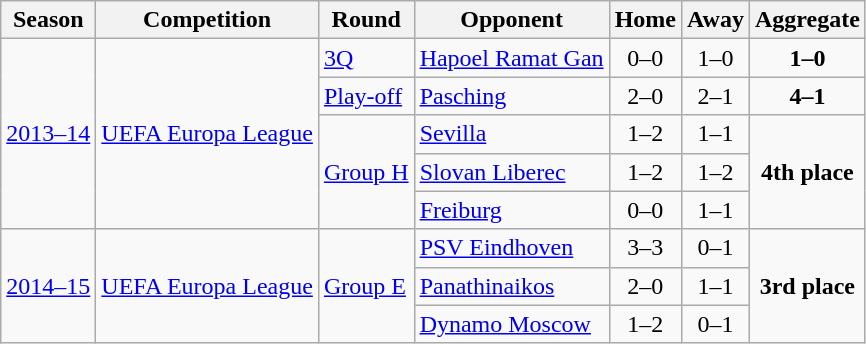<table class="wikitable">
<tr>
<th>Season</th>
<th>Competition</th>
<th>Round</th>
<th>Opponent</th>
<th>Home</th>
<th>Away</th>
<th>Aggregate</th>
</tr>
<tr>
<td rowspan="5"><a href='#'>2013–14</a></td>
<td rowspan="5"><a href='#'>UEFA Europa League</a></td>
<td><a href='#'>3Q</a></td>
<td> <a href='#'>Hapoel Ramat Gan</a></td>
<td style="text-align:center;">0–0</td>
<td style="text-align:center;">1–0</td>
<td style="text-align:center;"><strong>1–0</strong></td>
</tr>
<tr>
<td><a href='#'>Play-off</a></td>
<td> <a href='#'>Pasching</a></td>
<td style="text-align:center;">2–0</td>
<td style="text-align:center;">2–1</td>
<td style="text-align:center;"><strong>4–1</strong></td>
</tr>
<tr>
<td rowspan="3"><a href='#'>Group H</a></td>
<td> <a href='#'>Sevilla</a></td>
<td align="center">1–2</td>
<td align="center">1–1</td>
<td rowspan="3" align="center"><strong>4th place</strong></td>
</tr>
<tr>
<td> <a href='#'>Slovan Liberec</a></td>
<td align="center">1–2</td>
<td align="center">1–2</td>
</tr>
<tr>
<td> <a href='#'>Freiburg</a></td>
<td align="center">0–0</td>
<td align="center">1–1</td>
</tr>
<tr>
<td rowspan="3"><a href='#'>2014–15</a></td>
<td rowspan="3"><a href='#'>UEFA Europa League</a></td>
<td rowspan="3"><a href='#'>Group E</a></td>
<td> <a href='#'>PSV Eindhoven</a></td>
<td style="text-align:center;">3–3</td>
<td style="text-align:center;">0–1</td>
<td rowspan="3" align="center"><strong>3rd place</strong></td>
</tr>
<tr>
<td> <a href='#'>Panathinaikos</a></td>
<td style="text-align:center;">2–0</td>
<td style="text-align:center;">1–1</td>
</tr>
<tr>
<td> <a href='#'>Dynamo Moscow</a></td>
<td style="text-align:center;">1–2</td>
<td style="text-align:center;">0–1</td>
</tr>
</table>
